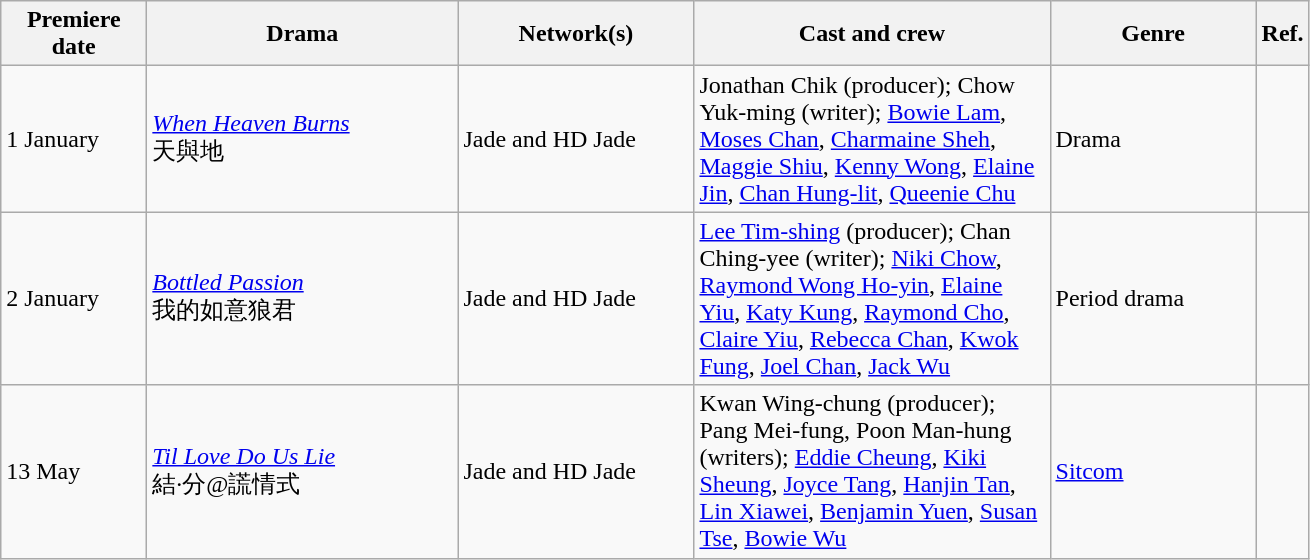<table class="wikitable">
<tr>
<th width=90>Premiere date</th>
<th width=200>Drama</th>
<th width=150>Network(s)</th>
<th width=230>Cast and crew</th>
<th width=130>Genre</th>
<th width=10>Ref.</th>
</tr>
<tr>
<td>1 January</td>
<td><em><a href='#'>When Heaven Burns</a></em><br>天與地</td>
<td>Jade and HD Jade</td>
<td>Jonathan Chik (producer); Chow Yuk-ming (writer); <a href='#'>Bowie Lam</a>, <a href='#'>Moses Chan</a>, <a href='#'>Charmaine Sheh</a>, <a href='#'>Maggie Shiu</a>, <a href='#'>Kenny Wong</a>, <a href='#'>Elaine Jin</a>, <a href='#'>Chan Hung-lit</a>, <a href='#'>Queenie Chu</a></td>
<td>Drama</td>
<td></td>
</tr>
<tr>
<td>2 January</td>
<td><em><a href='#'>Bottled Passion</a></em><br>我的如意狼君</td>
<td>Jade and HD Jade</td>
<td><a href='#'>Lee Tim-shing</a> (producer); Chan Ching-yee (writer); <a href='#'>Niki Chow</a>, <a href='#'>Raymond Wong Ho-yin</a>, <a href='#'>Elaine Yiu</a>, <a href='#'>Katy Kung</a>, <a href='#'>Raymond Cho</a>, <a href='#'>Claire Yiu</a>, <a href='#'>Rebecca Chan</a>, <a href='#'>Kwok Fung</a>, <a href='#'>Joel Chan</a>, <a href='#'>Jack Wu</a></td>
<td>Period drama</td>
<td></td>
</tr>
<tr>
<td>13 May</td>
<td><em><a href='#'>Til Love Do Us Lie</a></em><br>結·分@謊情式</td>
<td>Jade and HD Jade</td>
<td>Kwan Wing-chung (producer); Pang Mei-fung, Poon Man-hung (writers); <a href='#'>Eddie Cheung</a>, <a href='#'>Kiki Sheung</a>, <a href='#'>Joyce Tang</a>, <a href='#'>Hanjin Tan</a>, <a href='#'>Lin Xiawei</a>, <a href='#'>Benjamin Yuen</a>, <a href='#'>Susan Tse</a>, <a href='#'>Bowie Wu</a></td>
<td><a href='#'>Sitcom</a></td>
<td></td>
</tr>
</table>
